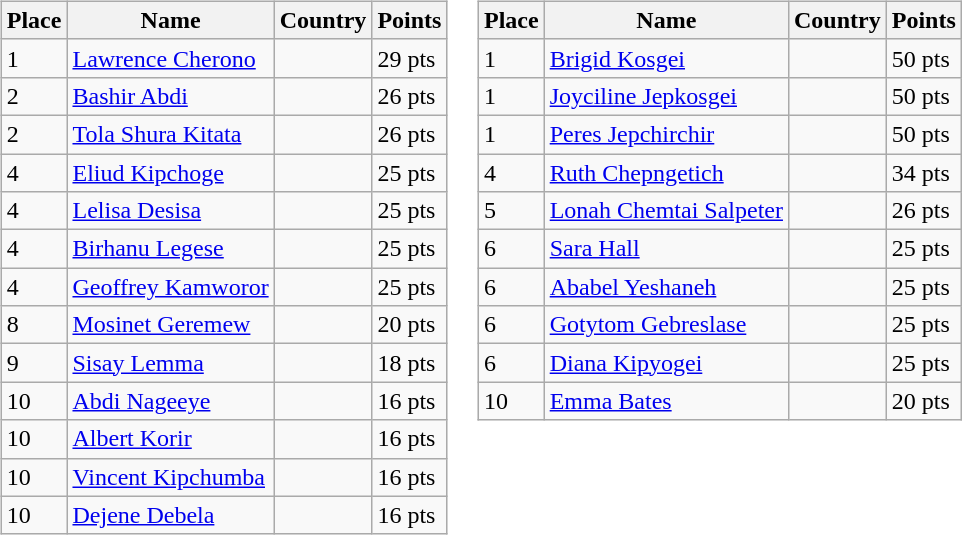<table>
<tr valign="top">
<td><br><table class="wikitable">
<tr>
<th>Place</th>
<th>Name</th>
<th>Country</th>
<th>Points</th>
</tr>
<tr>
<td>1</td>
<td><a href='#'>Lawrence Cherono</a></td>
<td></td>
<td>29 pts</td>
</tr>
<tr>
<td>2</td>
<td><a href='#'>Bashir Abdi</a></td>
<td></td>
<td>26 pts</td>
</tr>
<tr>
<td>2</td>
<td><a href='#'>Tola Shura Kitata</a></td>
<td></td>
<td>26 pts</td>
</tr>
<tr>
<td>4</td>
<td><a href='#'>Eliud Kipchoge</a></td>
<td></td>
<td>25 pts</td>
</tr>
<tr>
<td>4</td>
<td><a href='#'>Lelisa Desisa</a></td>
<td></td>
<td>25 pts</td>
</tr>
<tr>
<td>4</td>
<td><a href='#'>Birhanu Legese</a></td>
<td></td>
<td>25 pts</td>
</tr>
<tr>
<td>4</td>
<td><a href='#'>Geoffrey Kamworor</a></td>
<td></td>
<td>25 pts</td>
</tr>
<tr>
<td>8</td>
<td><a href='#'>Mosinet Geremew</a></td>
<td></td>
<td>20 pts</td>
</tr>
<tr>
<td>9</td>
<td><a href='#'>Sisay Lemma</a></td>
<td></td>
<td>18 pts</td>
</tr>
<tr>
<td>10</td>
<td><a href='#'>Abdi Nageeye</a></td>
<td></td>
<td>16 pts</td>
</tr>
<tr>
<td>10</td>
<td><a href='#'>Albert Korir</a></td>
<td></td>
<td>16 pts</td>
</tr>
<tr>
<td>10</td>
<td><a href='#'>Vincent Kipchumba</a></td>
<td></td>
<td>16 pts</td>
</tr>
<tr>
<td>10</td>
<td><a href='#'>Dejene Debela</a></td>
<td></td>
<td>16 pts</td>
</tr>
</table>
</td>
<td><br><table class="wikitable">
<tr>
<th>Place</th>
<th>Name</th>
<th>Country</th>
<th>Points</th>
</tr>
<tr>
<td>1</td>
<td><a href='#'>Brigid Kosgei</a></td>
<td></td>
<td>50 pts</td>
</tr>
<tr>
<td>1</td>
<td><a href='#'>Joyciline Jepkosgei</a></td>
<td></td>
<td>50 pts</td>
</tr>
<tr>
<td>1</td>
<td><a href='#'>Peres Jepchirchir</a></td>
<td></td>
<td>50 pts</td>
</tr>
<tr>
<td>4</td>
<td><a href='#'>Ruth Chepngetich</a></td>
<td></td>
<td>34 pts</td>
</tr>
<tr>
<td>5</td>
<td><a href='#'>Lonah Chemtai Salpeter</a></td>
<td></td>
<td>26 pts</td>
</tr>
<tr>
<td>6</td>
<td><a href='#'>Sara Hall</a></td>
<td></td>
<td>25 pts</td>
</tr>
<tr>
<td>6</td>
<td><a href='#'>Ababel Yeshaneh</a></td>
<td></td>
<td>25 pts</td>
</tr>
<tr>
<td>6</td>
<td><a href='#'>Gotytom Gebreslase</a></td>
<td></td>
<td>25 pts</td>
</tr>
<tr>
<td>6</td>
<td><a href='#'>Diana Kipyogei</a></td>
<td></td>
<td>25 pts</td>
</tr>
<tr>
<td>10</td>
<td><a href='#'>Emma Bates</a></td>
<td></td>
<td>20 pts</td>
</tr>
</table>
</td>
</tr>
</table>
